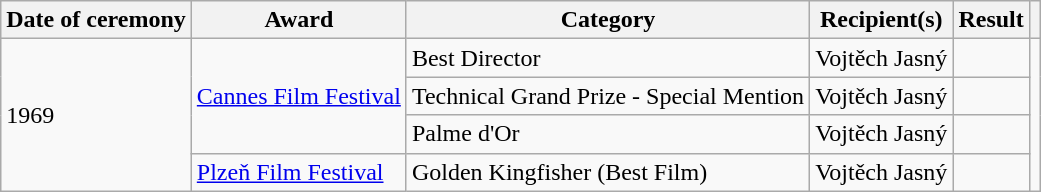<table class="wikitable sortable">
<tr>
<th scope="col">Date of ceremony</th>
<th scope="col">Award</th>
<th scope="col">Category</th>
<th scope="col">Recipient(s)</th>
<th scope="col">Result</th>
<th scope="col" class="unsortable"></th>
</tr>
<tr>
<td rowspan="4">1969</td>
<td rowspan="3"><a href='#'>Cannes Film Festival</a></td>
<td>Best Director</td>
<td>Vojtěch Jasný</td>
<td></td>
<td rowspan="4"></td>
</tr>
<tr>
<td>Technical Grand Prize - Special Mention</td>
<td>Vojtěch Jasný</td>
<td></td>
</tr>
<tr>
<td>Palme d'Or</td>
<td>Vojtěch Jasný</td>
<td></td>
</tr>
<tr>
<td><a href='#'>Plzeň Film Festival</a></td>
<td>Golden Kingfisher (Best Film)</td>
<td>Vojtěch Jasný</td>
<td></td>
</tr>
</table>
